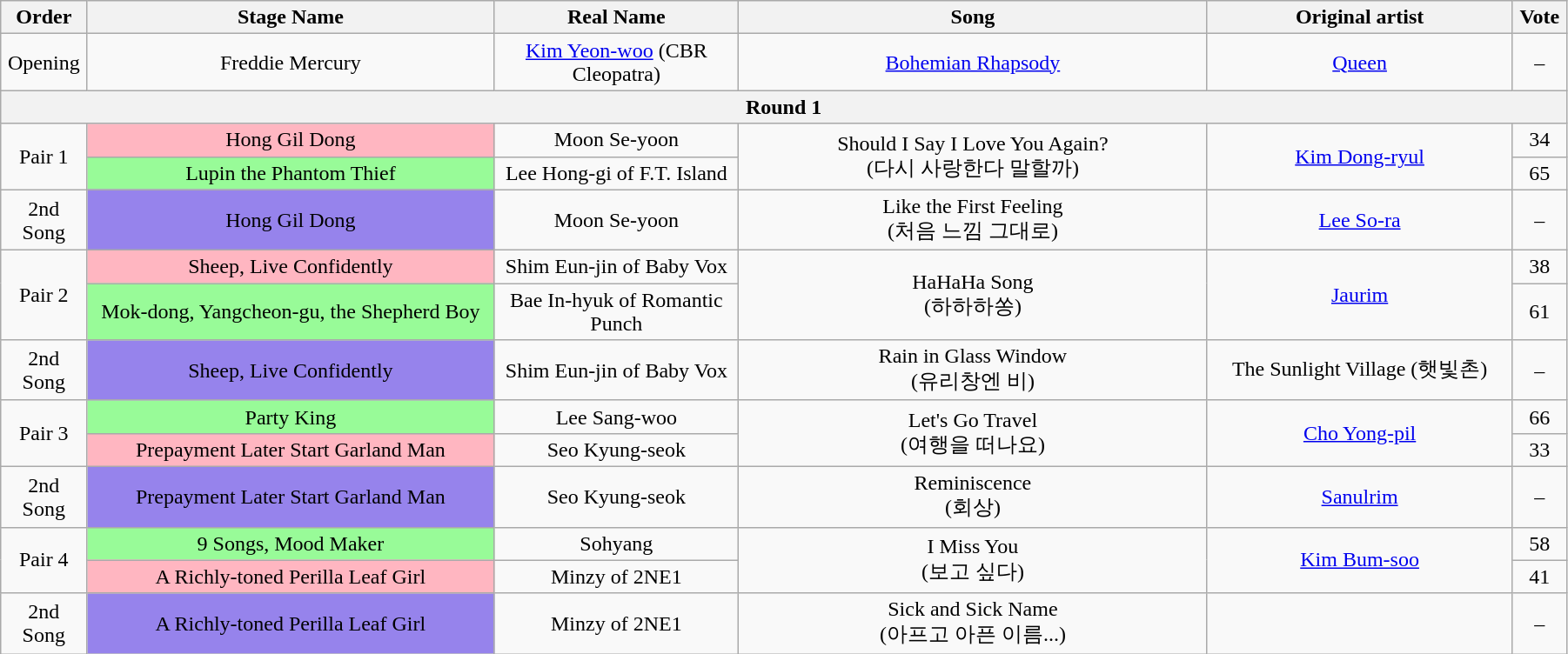<table class="wikitable" style="text-align:center; width:95%;">
<tr>
<th style="width:1%;">Order</th>
<th style="width:20%;">Stage Name</th>
<th style="width:12%;">Real Name</th>
<th style="width:23%;">Song</th>
<th style="width:15%;">Original artist</th>
<th style="width:1%;">Vote</th>
</tr>
<tr>
<td>Opening</td>
<td>Freddie Mercury</td>
<td><a href='#'>Kim Yeon-woo</a> (CBR Cleopatra)</td>
<td><a href='#'>Bohemian Rhapsody</a> </td>
<td><a href='#'>Queen</a></td>
<td>–</td>
</tr>
<tr>
<th colspan=6>Round 1</th>
</tr>
<tr>
<td rowspan=2>Pair 1</td>
<td bgcolor="lightpink">Hong Gil Dong</td>
<td>Moon Se-yoon</td>
<td rowspan=2>Should I Say I Love You Again?<br>(다시 사랑한다 말할까)</td>
<td rowspan=2><a href='#'>Kim Dong-ryul</a></td>
<td>34</td>
</tr>
<tr>
<td bgcolor="palegreen">Lupin the Phantom Thief</td>
<td>Lee Hong-gi of F.T. Island</td>
<td>65</td>
</tr>
<tr>
<td>2nd Song</td>
<td bgcolor="#9683EC">Hong Gil Dong</td>
<td>Moon Se-yoon</td>
<td>Like the First Feeling<br>(처음 느낌 그대로)</td>
<td><a href='#'>Lee So-ra</a></td>
<td>–</td>
</tr>
<tr>
<td rowspan=2>Pair 2</td>
<td bgcolor="lightpink">Sheep, Live Confidently</td>
<td>Shim Eun-jin of Baby Vox</td>
<td rowspan=2>HaHaHa Song<br>(하하하쏭)</td>
<td rowspan=2><a href='#'>Jaurim</a></td>
<td>38</td>
</tr>
<tr>
<td bgcolor="palegreen">Mok-dong, Yangcheon-gu, the Shepherd Boy</td>
<td>Bae In-hyuk of Romantic Punch</td>
<td>61</td>
</tr>
<tr>
<td>2nd Song</td>
<td bgcolor="#9683EC">Sheep, Live Confidently</td>
<td>Shim Eun-jin of Baby Vox</td>
<td>Rain in Glass Window<br>(유리창엔 비)</td>
<td>The Sunlight Village (햇빛촌)</td>
<td>–</td>
</tr>
<tr>
<td rowspan=2>Pair 3</td>
<td bgcolor="palegreen">Party King</td>
<td>Lee Sang-woo</td>
<td rowspan=2>Let's Go Travel<br>(여행을 떠나요)</td>
<td rowspan=2><a href='#'>Cho Yong-pil</a></td>
<td>66</td>
</tr>
<tr>
<td bgcolor="lightpink">Prepayment Later Start Garland Man</td>
<td>Seo Kyung-seok</td>
<td>33</td>
</tr>
<tr>
<td>2nd Song</td>
<td bgcolor="#9683EC">Prepayment Later Start Garland Man</td>
<td>Seo Kyung-seok</td>
<td>Reminiscence<br>(회상)</td>
<td><a href='#'>Sanulrim</a></td>
<td>–</td>
</tr>
<tr>
<td rowspan=2>Pair 4</td>
<td bgcolor="palegreen">9 Songs, Mood Maker</td>
<td>Sohyang</td>
<td rowspan=2>I Miss You<br>(보고 싶다)</td>
<td rowspan=2><a href='#'>Kim Bum-soo</a></td>
<td>58</td>
</tr>
<tr>
<td bgcolor="lightpink">A Richly-toned Perilla Leaf Girl</td>
<td>Minzy of 2NE1</td>
<td>41</td>
</tr>
<tr>
<td>2nd Song</td>
<td bgcolor="#9683EC">A Richly-toned Perilla Leaf Girl</td>
<td>Minzy of 2NE1</td>
<td>Sick and Sick Name<br>(아프고 아픈 이름...)</td>
<td></td>
<td>–</td>
</tr>
</table>
